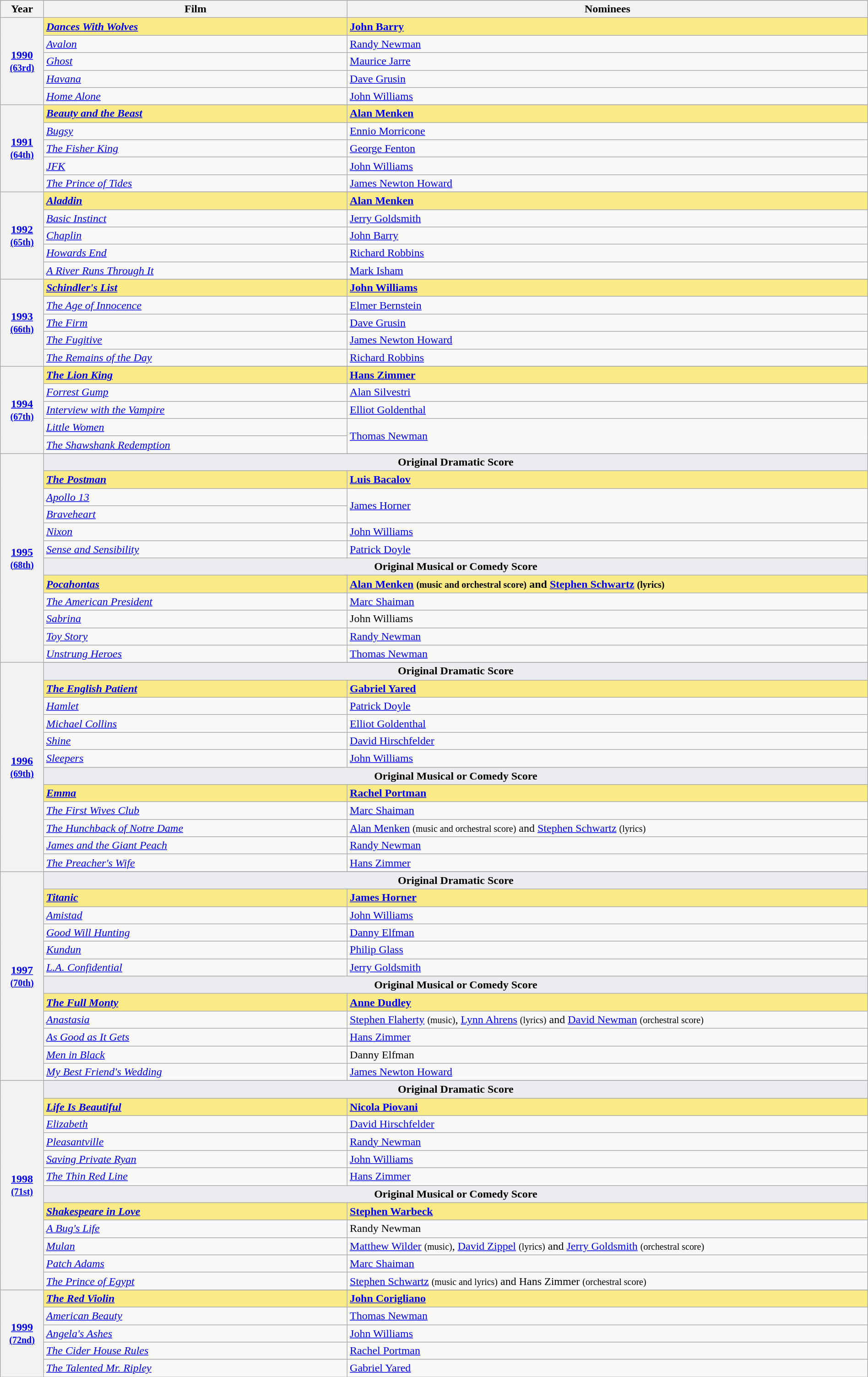<table class="wikitable" style="width:100%">
<tr bgcolor="#bebebe">
<th width="5%">Year</th>
<th width="35%">Film</th>
<th width="60%">Nominees</th>
</tr>
<tr style="background:#FAEB86">
<th rowspan="5"><a href='#'>1990</a><br><small><a href='#'>(63rd)</a></small></th>
<td><strong><em><a href='#'>Dances With Wolves</a></em></strong></td>
<td><strong><a href='#'>John Barry</a></strong></td>
</tr>
<tr>
<td><em><a href='#'>Avalon</a></em></td>
<td><a href='#'>Randy Newman</a></td>
</tr>
<tr>
<td><em><a href='#'>Ghost</a></em></td>
<td><a href='#'>Maurice Jarre</a></td>
</tr>
<tr>
<td><em><a href='#'>Havana</a></em></td>
<td><a href='#'>Dave Grusin</a></td>
</tr>
<tr>
<td><em><a href='#'>Home Alone</a></em></td>
<td><a href='#'>John Williams</a></td>
</tr>
<tr>
<th rowspan="6" style="text-align:center"><a href='#'>1991</a><br><small><a href='#'>(64th)</a></small></th>
</tr>
<tr style="background:#FAEB86">
<td><strong><em><a href='#'>Beauty and the Beast</a></em></strong></td>
<td><strong><a href='#'>Alan Menken</a></strong></td>
</tr>
<tr>
<td><em><a href='#'>Bugsy</a></em></td>
<td><a href='#'>Ennio Morricone</a></td>
</tr>
<tr>
<td><em><a href='#'>The Fisher King</a></em></td>
<td><a href='#'>George Fenton</a></td>
</tr>
<tr>
<td><em><a href='#'>JFK</a></em></td>
<td><a href='#'>John Williams</a></td>
</tr>
<tr>
<td><em><a href='#'>The Prince of Tides</a></em></td>
<td><a href='#'>James Newton Howard</a></td>
</tr>
<tr>
<th rowspan="6" style="text-align:center"><a href='#'>1992</a><br><small><a href='#'>(65th)</a></small></th>
</tr>
<tr style="background:#FAEB86">
<td><strong><em><a href='#'>Aladdin</a></em></strong></td>
<td><strong><a href='#'>Alan Menken</a></strong></td>
</tr>
<tr>
<td><em><a href='#'>Basic Instinct</a></em></td>
<td><a href='#'>Jerry Goldsmith</a></td>
</tr>
<tr>
<td><em><a href='#'>Chaplin</a></em></td>
<td><a href='#'>John Barry</a></td>
</tr>
<tr>
<td><em><a href='#'>Howards End</a></em></td>
<td><a href='#'>Richard Robbins</a></td>
</tr>
<tr>
<td><em><a href='#'>A River Runs Through It</a></em></td>
<td><a href='#'>Mark Isham</a></td>
</tr>
<tr>
<th rowspan="6" style="text-align:center"><a href='#'>1993</a><br><small><a href='#'>(66th)</a></small></th>
</tr>
<tr style="background:#FAEB86">
<td><strong><em><a href='#'>Schindler's List</a></em></strong></td>
<td><strong><a href='#'>John Williams</a></strong></td>
</tr>
<tr>
<td><em><a href='#'>The Age of Innocence</a></em></td>
<td><a href='#'>Elmer Bernstein</a></td>
</tr>
<tr>
<td><em><a href='#'>The Firm</a></em></td>
<td><a href='#'>Dave Grusin</a></td>
</tr>
<tr>
<td><em><a href='#'>The Fugitive</a></em></td>
<td><a href='#'>James Newton Howard</a></td>
</tr>
<tr>
<td><em><a href='#'>The Remains of the Day</a></em></td>
<td><a href='#'>Richard Robbins</a></td>
</tr>
<tr>
<th rowspan="6" style="text-align:center"><a href='#'>1994</a><br><small><a href='#'>(67th)</a></small></th>
</tr>
<tr style="background:#FAEB86">
<td><strong><em><a href='#'>The Lion King</a></em></strong></td>
<td><strong><a href='#'>Hans Zimmer</a></strong></td>
</tr>
<tr>
<td><em><a href='#'>Forrest Gump</a></em></td>
<td><a href='#'>Alan Silvestri</a></td>
</tr>
<tr>
<td><em><a href='#'>Interview with the Vampire</a></em></td>
<td><a href='#'>Elliot Goldenthal</a></td>
</tr>
<tr>
<td><em><a href='#'>Little Women</a></em></td>
<td rowspan="2"><a href='#'>Thomas Newman</a></td>
</tr>
<tr>
<td><em><a href='#'>The Shawshank Redemption</a></em></td>
</tr>
<tr>
<th rowspan="13" style="text-align:center"><a href='#'>1995</a><br><small><a href='#'>(68th)</a></small> <br></th>
</tr>
<tr>
<td colspan=2 style="text-align:center; background:#EBECF0"><strong>Original Dramatic Score</strong></td>
</tr>
<tr style="background:#FAEB86">
<td><strong><em><a href='#'>The Postman</a></em></strong></td>
<td><strong><a href='#'>Luis Bacalov</a></strong></td>
</tr>
<tr>
<td><em><a href='#'>Apollo 13</a></em></td>
<td rowspan="2"><a href='#'>James Horner</a></td>
</tr>
<tr>
<td><em><a href='#'>Braveheart</a></em></td>
</tr>
<tr>
<td><em><a href='#'>Nixon</a></em></td>
<td><a href='#'>John Williams</a></td>
</tr>
<tr>
<td><em><a href='#'>Sense and Sensibility</a></em></td>
<td><a href='#'>Patrick Doyle</a></td>
</tr>
<tr>
<td colspan=2 style="text-align:center; background:#EBECF0"><strong>Original Musical or Comedy Score</strong></td>
</tr>
<tr style="background:#FAEB86">
<td><strong><em><a href='#'>Pocahontas</a></em></strong></td>
<td><strong><a href='#'>Alan Menken</a> <small>(music and orchestral score)</small> and <a href='#'>Stephen Schwartz</a> <small>(lyrics)</small></strong></td>
</tr>
<tr>
<td><em><a href='#'>The American President</a></em></td>
<td><a href='#'>Marc Shaiman</a></td>
</tr>
<tr>
<td><em><a href='#'>Sabrina</a></em></td>
<td>John Williams</td>
</tr>
<tr>
<td><em><a href='#'>Toy Story</a></em></td>
<td><a href='#'>Randy Newman</a></td>
</tr>
<tr>
<td><em><a href='#'>Unstrung Heroes</a></em></td>
<td><a href='#'>Thomas Newman</a></td>
</tr>
<tr>
<th rowspan="13" style="text-align:center"><a href='#'>1996</a><br><small><a href='#'>(69th)</a></small></th>
</tr>
<tr>
<td colspan=2 style="text-align:center; background:#EBECF0"><strong>Original Dramatic Score</strong></td>
</tr>
<tr style="background:#FAEB86">
<td><strong><em><a href='#'>The English Patient</a></em></strong></td>
<td><strong><a href='#'>Gabriel Yared</a></strong></td>
</tr>
<tr>
<td><em><a href='#'>Hamlet</a></em></td>
<td><a href='#'>Patrick Doyle</a></td>
</tr>
<tr>
<td><em><a href='#'>Michael Collins</a></em></td>
<td><a href='#'>Elliot Goldenthal</a></td>
</tr>
<tr>
<td><em><a href='#'>Shine</a></em></td>
<td><a href='#'>David Hirschfelder</a></td>
</tr>
<tr>
<td><em><a href='#'>Sleepers</a></em></td>
<td><a href='#'>John Williams</a></td>
</tr>
<tr>
<td colspan=2 style="text-align:center; background:#EBECF0"><strong>Original Musical or Comedy Score</strong></td>
</tr>
<tr style="background:#FAEB86">
<td><strong><em><a href='#'>Emma</a></em></strong></td>
<td><strong><a href='#'>Rachel Portman</a></strong></td>
</tr>
<tr>
<td><em><a href='#'>The First Wives Club</a></em></td>
<td><a href='#'>Marc Shaiman</a></td>
</tr>
<tr>
<td><em><a href='#'>The Hunchback of Notre Dame</a></em></td>
<td><a href='#'>Alan Menken</a> <small>(music and orchestral score)</small> and <a href='#'>Stephen Schwartz</a> <small>(lyrics)</small></td>
</tr>
<tr>
<td><em><a href='#'>James and the Giant Peach</a></em></td>
<td><a href='#'>Randy Newman</a></td>
</tr>
<tr>
<td><em><a href='#'>The Preacher's Wife</a></em></td>
<td><a href='#'>Hans Zimmer</a></td>
</tr>
<tr>
<th rowspan="13" style="text-align:center"><a href='#'>1997</a><br><small><a href='#'>(70th)</a></small></th>
</tr>
<tr>
<td colspan=2 style="text-align:center; background:#EBECF0"><strong>Original Dramatic Score</strong></td>
</tr>
<tr style="background:#FAEB86">
<td><strong><em><a href='#'>Titanic</a></em></strong></td>
<td><strong><a href='#'>James Horner</a></strong></td>
</tr>
<tr>
<td><em><a href='#'>Amistad</a></em></td>
<td><a href='#'>John Williams</a></td>
</tr>
<tr>
<td><em><a href='#'>Good Will Hunting</a></em></td>
<td><a href='#'>Danny Elfman</a></td>
</tr>
<tr>
<td><em><a href='#'>Kundun</a></em></td>
<td><a href='#'>Philip Glass</a></td>
</tr>
<tr>
<td><em><a href='#'>L.A. Confidential</a></em></td>
<td><a href='#'>Jerry Goldsmith</a></td>
</tr>
<tr>
<td colspan=2 style="text-align:center; background:#EBECF0"><strong>Original Musical or Comedy Score</strong></td>
</tr>
<tr style="background:#FAEB86">
<td><strong><em><a href='#'>The Full Monty</a></em></strong></td>
<td><strong><a href='#'>Anne Dudley</a></strong></td>
</tr>
<tr>
<td><em><a href='#'>Anastasia</a></em></td>
<td><a href='#'>Stephen Flaherty</a> <small>(music)</small>, <a href='#'>Lynn Ahrens</a> <small>(lyrics)</small> and <a href='#'>David Newman</a> <small>(orchestral score)</small></td>
</tr>
<tr>
<td><em><a href='#'>As Good as It Gets</a></em></td>
<td><a href='#'>Hans Zimmer</a></td>
</tr>
<tr>
<td><em><a href='#'>Men in Black</a></em></td>
<td>Danny Elfman</td>
</tr>
<tr>
<td><em><a href='#'>My Best Friend's Wedding</a></em></td>
<td><a href='#'>James Newton Howard</a></td>
</tr>
<tr>
<th rowspan="13" style="text-align:center"><a href='#'>1998</a><br><small><a href='#'>(71st)</a></small></th>
</tr>
<tr>
<td colspan=2 style="text-align:center; background:#EBECF0"><strong>Original Dramatic Score</strong></td>
</tr>
<tr style="background:#FAEB86">
<td><strong><em><a href='#'>Life Is Beautiful</a></em></strong></td>
<td><strong><a href='#'>Nicola Piovani</a></strong></td>
</tr>
<tr>
<td><em><a href='#'>Elizabeth</a></em></td>
<td><a href='#'>David Hirschfelder</a></td>
</tr>
<tr>
<td><em><a href='#'>Pleasantville</a></em></td>
<td><a href='#'>Randy Newman</a></td>
</tr>
<tr>
<td><em><a href='#'>Saving Private Ryan</a></em></td>
<td><a href='#'>John Williams</a></td>
</tr>
<tr>
<td><em><a href='#'>The Thin Red Line</a></em></td>
<td><a href='#'>Hans Zimmer</a></td>
</tr>
<tr>
<td colspan=2 style="text-align:center; background:#EBECF0"><strong>Original Musical or Comedy Score</strong></td>
</tr>
<tr style="background:#FAEB86">
<td><strong><em><a href='#'>Shakespeare in Love</a></em></strong></td>
<td><strong><a href='#'>Stephen Warbeck</a></strong></td>
</tr>
<tr>
<td><em><a href='#'>A Bug's Life</a></em></td>
<td>Randy Newman</td>
</tr>
<tr>
<td><em><a href='#'>Mulan</a></em></td>
<td><a href='#'>Matthew Wilder</a> <small>(music)</small>, <a href='#'>David Zippel</a> <small>(lyrics)</small> and <a href='#'>Jerry Goldsmith</a> <small>(orchestral score)</small></td>
</tr>
<tr>
<td><em><a href='#'>Patch Adams</a></em></td>
<td><a href='#'>Marc Shaiman</a></td>
</tr>
<tr>
<td><em><a href='#'>The Prince of Egypt</a></em></td>
<td><a href='#'>Stephen Schwartz</a> <small>(music and lyrics)</small> and Hans Zimmer <small>(orchestral score)</small></td>
</tr>
<tr>
<th rowspan="6" style="text-align:center"><a href='#'>1999</a><br><small><a href='#'>(72nd)</a></small></th>
</tr>
<tr style="background:#FAEB86">
<td><strong><em><a href='#'>The Red Violin</a></em></strong></td>
<td><strong><a href='#'>John Corigliano</a></strong></td>
</tr>
<tr>
<td><em><a href='#'>American Beauty</a></em></td>
<td><a href='#'>Thomas Newman</a></td>
</tr>
<tr>
<td><em><a href='#'>Angela's Ashes</a></em></td>
<td><a href='#'>John Williams</a></td>
</tr>
<tr>
<td><em><a href='#'>The Cider House Rules</a></em></td>
<td><a href='#'>Rachel Portman</a></td>
</tr>
<tr>
<td><em><a href='#'>The Talented Mr. Ripley</a></em></td>
<td><a href='#'>Gabriel Yared</a></td>
</tr>
</table>
